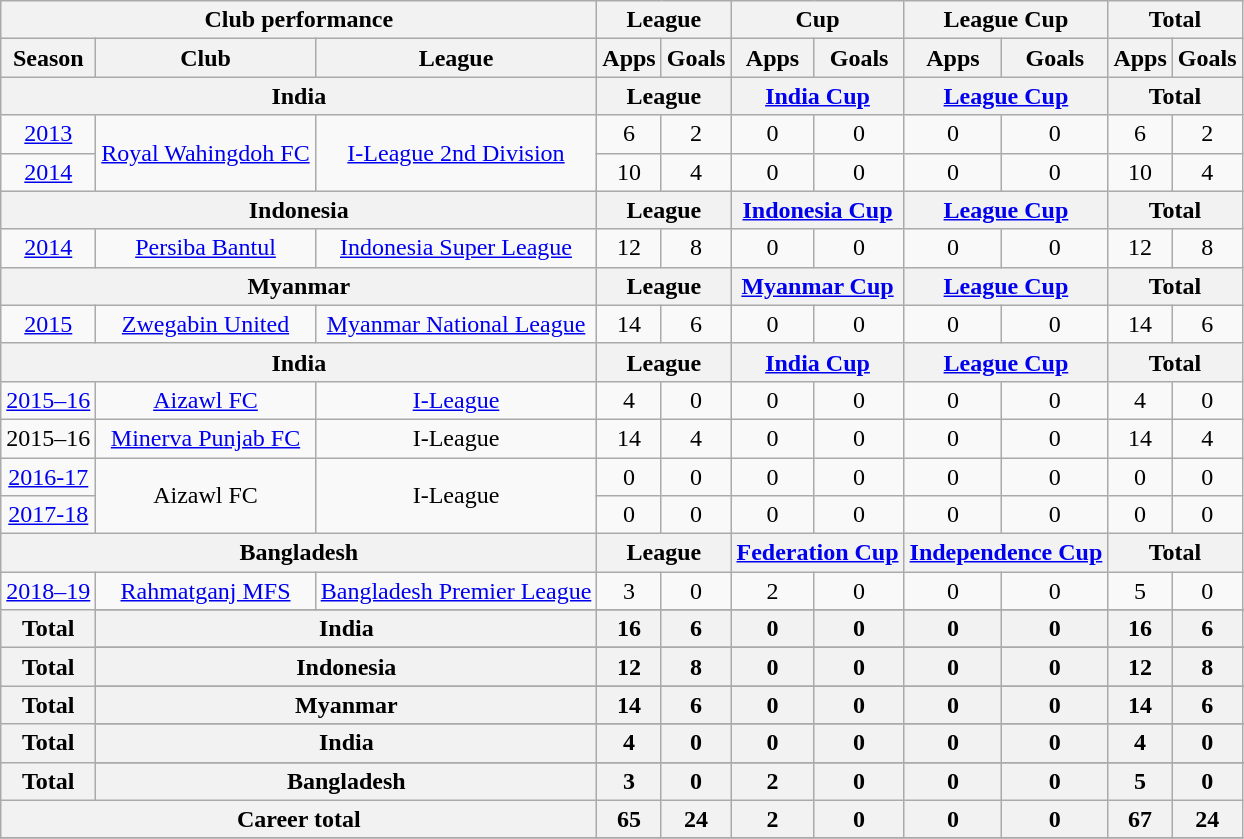<table class="wikitable" style="text-align:center">
<tr>
<th colspan=3>Club performance</th>
<th colspan=2>League</th>
<th colspan=2>Cup</th>
<th colspan=2>League Cup</th>
<th colspan=2>Total</th>
</tr>
<tr>
<th>Season</th>
<th>Club</th>
<th>League</th>
<th>Apps</th>
<th>Goals</th>
<th>Apps</th>
<th>Goals</th>
<th>Apps</th>
<th>Goals</th>
<th>Apps</th>
<th>Goals</th>
</tr>
<tr>
<th colspan=3>India</th>
<th colspan=2>League</th>
<th colspan=2><a href='#'>India Cup</a></th>
<th colspan=2><a href='#'>League Cup</a></th>
<th colspan=2>Total</th>
</tr>
<tr>
<td><a href='#'>2013</a></td>
<td rowspan="2"><a href='#'>Royal Wahingdoh FC</a></td>
<td rowspan="2"><a href='#'>I-League 2nd Division</a></td>
<td>6</td>
<td>2</td>
<td>0</td>
<td>0</td>
<td>0</td>
<td>0</td>
<td>6</td>
<td>2</td>
</tr>
<tr>
<td><a href='#'>2014</a></td>
<td>10</td>
<td>4</td>
<td>0</td>
<td>0</td>
<td>0</td>
<td>0</td>
<td>10</td>
<td>4</td>
</tr>
<tr>
<th colspan=3>Indonesia</th>
<th colspan=2>League</th>
<th colspan=2><a href='#'>Indonesia Cup</a></th>
<th colspan=2><a href='#'>League Cup</a></th>
<th colspan=2>Total</th>
</tr>
<tr>
<td><a href='#'>2014</a></td>
<td rowspan="1"><a href='#'>Persiba Bantul</a></td>
<td rowspan="1"><a href='#'>Indonesia Super League</a></td>
<td>12</td>
<td>8</td>
<td>0</td>
<td>0</td>
<td>0</td>
<td>0</td>
<td>12</td>
<td>8</td>
</tr>
<tr>
<th colspan=3>Myanmar</th>
<th colspan=2>League</th>
<th colspan=2><a href='#'>Myanmar Cup</a></th>
<th colspan=2><a href='#'>League Cup</a></th>
<th colspan=2>Total</th>
</tr>
<tr>
<td><a href='#'>2015</a></td>
<td rowspan="1"><a href='#'>Zwegabin United</a></td>
<td rowspan="1"><a href='#'>Myanmar National League</a></td>
<td>14</td>
<td>6</td>
<td>0</td>
<td>0</td>
<td>0</td>
<td>0</td>
<td>14</td>
<td>6</td>
</tr>
<tr>
<th colspan=3>India</th>
<th colspan=2>League</th>
<th colspan=2><a href='#'>India Cup</a></th>
<th colspan=2><a href='#'>League Cup</a></th>
<th colspan=2>Total</th>
</tr>
<tr>
<td><a href='#'>2015–16</a></td>
<td rowspan="1"><a href='#'>Aizawl FC</a></td>
<td rowspan="1"><a href='#'>I-League</a></td>
<td>4</td>
<td>0</td>
<td>0</td>
<td>0</td>
<td>0</td>
<td>0</td>
<td>4</td>
<td>0</td>
</tr>
<tr>
<td>2015–16</td>
<td rowspan="1"><a href='#'>Minerva Punjab FC</a></td>
<td rowspan="1">I-League</td>
<td>14</td>
<td>4</td>
<td>0</td>
<td>0</td>
<td>0</td>
<td>0</td>
<td>14</td>
<td>4</td>
</tr>
<tr>
<td><a href='#'>2016-17</a></td>
<td rowspan="2">Aizawl FC</td>
<td rowspan="2">I-League</td>
<td>0</td>
<td>0</td>
<td>0</td>
<td>0</td>
<td>0</td>
<td>0</td>
<td>0</td>
<td>0</td>
</tr>
<tr>
<td><a href='#'>2017-18</a></td>
<td>0</td>
<td>0</td>
<td>0</td>
<td>0</td>
<td>0</td>
<td>0</td>
<td>0</td>
<td>0</td>
</tr>
<tr>
<th colspan=3>Bangladesh</th>
<th colspan=2>League</th>
<th colspan=2><a href='#'>Federation Cup</a></th>
<th colspan=2><a href='#'>Independence Cup</a></th>
<th colspan=2>Total</th>
</tr>
<tr>
<td><a href='#'>2018–19</a></td>
<td rowspan="1"><a href='#'>Rahmatganj MFS</a></td>
<td rowspan="1"><a href='#'>Bangladesh Premier League</a></td>
<td>3</td>
<td>0</td>
<td>2</td>
<td>0</td>
<td>0</td>
<td>0</td>
<td>5</td>
<td>0</td>
</tr>
<tr>
<th rowspan=2>Total</th>
</tr>
<tr>
<th colspan=2>India</th>
<th>16</th>
<th>6</th>
<th>0</th>
<th>0</th>
<th>0</th>
<th>0</th>
<th>16</th>
<th>6</th>
</tr>
<tr>
<th rowspan=2>Total</th>
</tr>
<tr>
<th colspan=2>Indonesia</th>
<th>12</th>
<th>8</th>
<th>0</th>
<th>0</th>
<th>0</th>
<th>0</th>
<th>12</th>
<th>8</th>
</tr>
<tr>
<th rowspan=2>Total</th>
</tr>
<tr>
<th colspan=2>Myanmar</th>
<th>14</th>
<th>6</th>
<th>0</th>
<th>0</th>
<th>0</th>
<th>0</th>
<th>14</th>
<th>6</th>
</tr>
<tr>
<th rowspan=2>Total</th>
</tr>
<tr>
<th colspan=2>India</th>
<th>4</th>
<th>0</th>
<th>0</th>
<th>0</th>
<th>0</th>
<th>0</th>
<th>4</th>
<th>0</th>
</tr>
<tr>
<th rowspan=2>Total</th>
</tr>
<tr>
<th colspan=2>Bangladesh</th>
<th>3</th>
<th>0</th>
<th>2</th>
<th>0</th>
<th>0</th>
<th>0</th>
<th>5</th>
<th>0</th>
</tr>
<tr>
<th colspan=3>Career total</th>
<th>65</th>
<th>24</th>
<th>2</th>
<th>0</th>
<th>0</th>
<th>0</th>
<th>67</th>
<th>24</th>
</tr>
<tr>
</tr>
</table>
